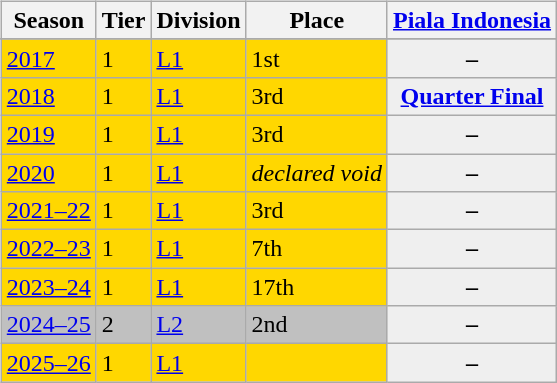<table>
<tr>
<td valign="top" width=0%><br><table class="wikitable">
<tr style="background:#f0f6fa;">
<th>Season</th>
<th>Tier</th>
<th>Division</th>
<th>Place</th>
<th><a href='#'>Piala Indonesia</a></th>
</tr>
<tr>
</tr>
<tr>
<td style="background:gold;"><a href='#'>2017</a></td>
<td style="background:gold;">1</td>
<td style="background:gold;"><a href='#'>L1</a></td>
<td style="background:gold;">1st</td>
<th style="background:#efefef;">–</th>
</tr>
<tr>
<td style="background:gold;"><a href='#'>2018</a></td>
<td style="background:gold;">1</td>
<td style="background:gold;"><a href='#'>L1</a></td>
<td style="background:gold;">3rd</td>
<th style="background:#efefef;"><a href='#'>Quarter Final</a></th>
</tr>
<tr>
<td style="background:gold;"><a href='#'>2019</a></td>
<td style="background:gold;">1</td>
<td style="background:gold;"><a href='#'>L1</a></td>
<td style="background:gold;">3rd</td>
<th style="background:#efefef;">–</th>
</tr>
<tr>
<td style="background:gold;"><a href='#'>2020</a></td>
<td style="background:gold;">1</td>
<td style="background:gold;"><a href='#'>L1</a></td>
<td style="background:gold;"><em>declared void</em></td>
<th style="background:#efefef;">–</th>
</tr>
<tr>
<td style="background:gold;"><a href='#'>2021–22</a></td>
<td style="background:gold;">1</td>
<td style="background:gold;"><a href='#'>L1</a></td>
<td style="background:gold;">3rd</td>
<th style="background:#efefef;">–</th>
</tr>
<tr>
<td style="background:gold;"><a href='#'>2022–23</a></td>
<td style="background:gold;">1</td>
<td style="background:gold;"><a href='#'>L1</a></td>
<td style="background:gold;">7th</td>
<th style="background:#efefef;">–</th>
</tr>
<tr>
<td style="background:gold;"><a href='#'>2023–24</a></td>
<td style="background:gold;">1</td>
<td style="background:gold;"><a href='#'>L1</a></td>
<td style="background:gold;">17th</td>
<th style="background:#efefef;">–</th>
</tr>
<tr>
<td style="background:silver;"><a href='#'>2024–25</a></td>
<td style="background:silver;">2</td>
<td style="background:silver;"><a href='#'>L2</a></td>
<td style="background:silver;">2nd</td>
<th style="background:#efefef;">–</th>
</tr>
<tr>
<td style="background:gold;"><a href='#'>2025–26</a></td>
<td style="background:gold;">1</td>
<td style="background:gold;"><a href='#'>L1</a></td>
<td style="background:gold;"></td>
<th style="background:#efefef;">–</th>
</tr>
</table>
</td>
</tr>
</table>
